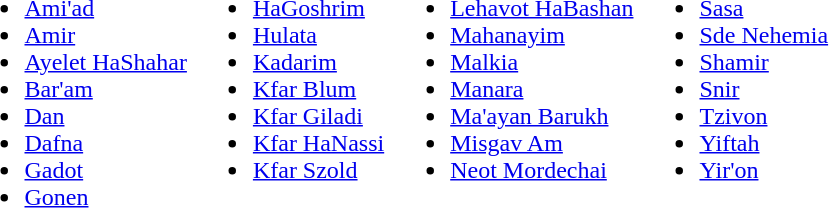<table>
<tr valign="top">
<td><br><ul><li><a href='#'>Ami'ad</a></li><li><a href='#'>Amir</a></li><li><a href='#'>Ayelet HaShahar</a></li><li><a href='#'>Bar'am</a></li><li><a href='#'>Dan</a></li><li><a href='#'>Dafna</a></li><li><a href='#'>Gadot</a></li><li><a href='#'>Gonen</a></li></ul></td>
<td><br><ul><li><a href='#'>HaGoshrim</a></li><li><a href='#'>Hulata</a></li><li><a href='#'>Kadarim</a></li><li><a href='#'>Kfar Blum</a></li><li><a href='#'>Kfar Giladi</a></li><li><a href='#'>Kfar HaNassi</a></li><li><a href='#'>Kfar Szold</a></li></ul></td>
<td><br><ul><li><a href='#'>Lehavot HaBashan</a></li><li><a href='#'>Mahanayim</a></li><li><a href='#'>Malkia</a></li><li><a href='#'>Manara</a></li><li><a href='#'>Ma'ayan Barukh</a></li><li><a href='#'>Misgav Am</a></li><li><a href='#'>Neot Mordechai</a></li></ul></td>
<td><br><ul><li><a href='#'>Sasa</a></li><li><a href='#'>Sde Nehemia</a></li><li><a href='#'>Shamir</a></li><li><a href='#'>Snir</a></li><li><a href='#'>Tzivon</a></li><li><a href='#'>Yiftah</a></li><li><a href='#'>Yir'on</a></li></ul></td>
</tr>
</table>
